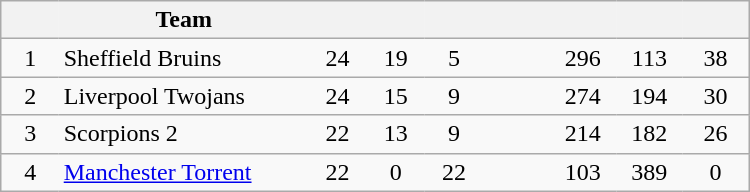<table class=wikitable width=500 style="text-align:center">
<tr>
<th width="7%" style="border-right-style:hidden"></th>
<th width="30%" style="border-right-style:hidden;border-left-style:hidden">Team</th>
<th width="7%" style="border-right-style:hidden;border-left-style:hidden"></th>
<th width="7%" style="border-right-style:hidden;border-left-style:hidden"></th>
<th width="7%" style="border-right-style:hidden;border-left-style:hidden"></th>
<th width="8%" style="border-right-style:hidden;border-left-style:hidden"></th>
<th width="8%" style="border-right-style:hidden;border-left-style:hidden"></th>
<th width="8%" style="border-right-style:hidden;border-left-style:hidden"></th>
<th width="8%" style="border-left-style:hidden"></th>
</tr>
<tr>
<td style="border-right-style:hidden">1</td>
<td align=left style="border-right-style:hidden;border-left-style:hidden">Sheffield Bruins</td>
<td style="border-right-style:hidden;border-left-style:hidden">24</td>
<td style="border-right-style:hidden;border-left-style:hidden">19</td>
<td style="border-right-style:hidden;border-left-style:hidden">5</td>
<td style="border-right-style:hidden;border-left-style:hidden"></td>
<td style="border-right-style:hidden;border-left-style:hidden">296</td>
<td style="border-right-style:hidden;border-left-style:hidden">113</td>
<td style="border-left-style:hidden">38</td>
</tr>
<tr>
<td style="border-right-style:hidden">2</td>
<td align=left style="border-right-style:hidden;border-left-style:hidden">Liverpool Twojans</td>
<td style="border-right-style:hidden;border-left-style:hidden">24</td>
<td style="border-right-style:hidden;border-left-style:hidden">15</td>
<td style="border-right-style:hidden;border-left-style:hidden">9</td>
<td style="border-right-style:hidden;border-left-style:hidden"></td>
<td style="border-right-style:hidden;border-left-style:hidden">274</td>
<td style="border-right-style:hidden;border-left-style:hidden">194</td>
<td style="border-left-style:hidden">30</td>
</tr>
<tr>
<td style="border-right-style:hidden">3</td>
<td align=left style="border-right-style:hidden;border-left-style:hidden">Scorpions 2</td>
<td style="border-right-style:hidden;border-left-style:hidden">22</td>
<td style="border-right-style:hidden;border-left-style:hidden">13</td>
<td style="border-right-style:hidden;border-left-style:hidden">9</td>
<td style="border-right-style:hidden;border-left-style:hidden"></td>
<td style="border-right-style:hidden;border-left-style:hidden">214</td>
<td style="border-right-style:hidden;border-left-style:hidden">182</td>
<td style="border-left-style:hidden">26</td>
</tr>
<tr>
<td style="border-right-style:hidden">4</td>
<td align=left style="border-right-style:hidden;border-left-style:hidden"><a href='#'>Manchester Torrent</a></td>
<td style="border-right-style:hidden;border-left-style:hidden">22</td>
<td style="border-right-style:hidden;border-left-style:hidden">0</td>
<td style="border-right-style:hidden;border-left-style:hidden">22</td>
<td style="border-right-style:hidden;border-left-style:hidden"></td>
<td style="border-right-style:hidden;border-left-style:hidden">103</td>
<td style="border-right-style:hidden;border-left-style:hidden">389</td>
<td style="border-left-style:hidden">0</td>
</tr>
</table>
